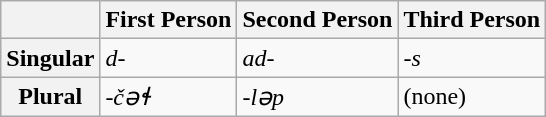<table class="wikitable">
<tr>
<th></th>
<th>First Person</th>
<th>Second Person</th>
<th>Third Person</th>
</tr>
<tr>
<th>Singular</th>
<td><em>d-</em></td>
<td><em>ad-</em></td>
<td><em>-s</em></td>
</tr>
<tr>
<th>Plural</th>
<td><em>-čəɬ</em></td>
<td><em>-ləp</em></td>
<td>(none)</td>
</tr>
</table>
